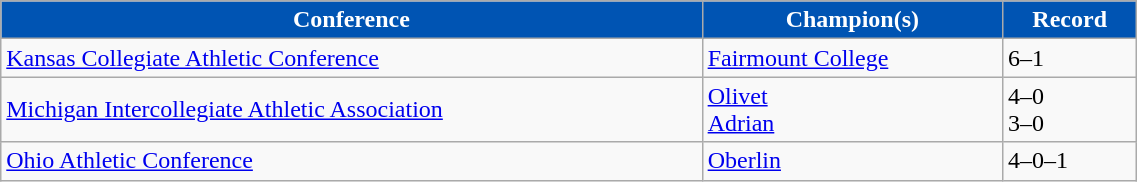<table class="wikitable" width="60%">
<tr>
<th style="background:#0054B3; color:#FFFFFF;">Conference</th>
<th style="background:#0054B3; color:#FFFFFF;">Champion(s)</th>
<th style="background:#0054B3; color:#FFFFFF;">Record</th>
</tr>
<tr align="left">
<td><a href='#'>Kansas Collegiate Athletic Conference</a></td>
<td><a href='#'>Fairmount College</a></td>
<td>6–1</td>
</tr>
<tr align="left">
<td><a href='#'>Michigan Intercollegiate Athletic Association</a></td>
<td><a href='#'>Olivet</a><br><a href='#'>Adrian</a></td>
<td>4–0<br>3–0</td>
</tr>
<tr align="left">
<td><a href='#'>Ohio Athletic Conference</a></td>
<td><a href='#'>Oberlin</a></td>
<td>4–0–1</td>
</tr>
</table>
